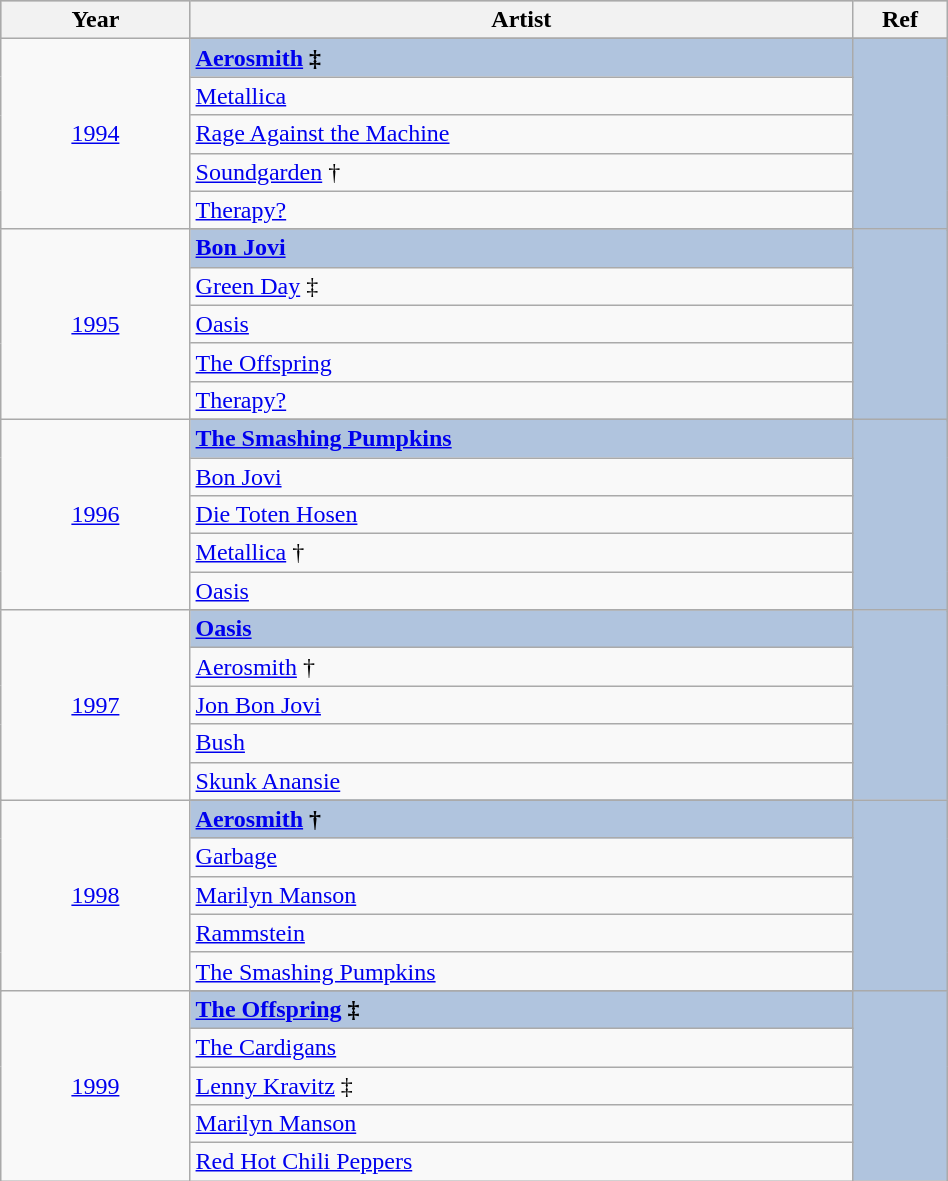<table class="wikitable" style="width:50%">
<tr style="background:#bebebe;">
<th style="width:10%;">Year</th>
<th style="width:35%;">Artist</th>
<th style="width:5%;">Ref</th>
</tr>
<tr>
<td rowspan="6" align="center"><a href='#'>1994</a></td>
</tr>
<tr style="background:#B0C4DE">
<td><strong><a href='#'>Aerosmith</a> ‡</strong></td>
<td rowspan="6" align="center"></td>
</tr>
<tr>
<td><a href='#'>Metallica</a></td>
</tr>
<tr>
<td><a href='#'>Rage Against the Machine</a></td>
</tr>
<tr>
<td><a href='#'>Soundgarden</a> †</td>
</tr>
<tr>
<td><a href='#'>Therapy?</a></td>
</tr>
<tr>
<td rowspan="6" align="center"><a href='#'>1995</a></td>
</tr>
<tr style="background:#B0C4DE">
<td><strong><a href='#'>Bon Jovi</a></strong></td>
<td rowspan="6" align="center"></td>
</tr>
<tr>
<td><a href='#'>Green Day</a> ‡</td>
</tr>
<tr>
<td><a href='#'>Oasis</a></td>
</tr>
<tr>
<td><a href='#'>The Offspring</a></td>
</tr>
<tr>
<td><a href='#'>Therapy?</a></td>
</tr>
<tr>
<td rowspan="6" align="center"><a href='#'>1996</a></td>
</tr>
<tr style="background:#B0C4DE">
<td><strong><a href='#'>The Smashing Pumpkins</a></strong></td>
<td rowspan="6" align="center"></td>
</tr>
<tr>
<td><a href='#'>Bon Jovi</a></td>
</tr>
<tr>
<td><a href='#'>Die Toten Hosen</a></td>
</tr>
<tr>
<td><a href='#'>Metallica</a> †</td>
</tr>
<tr>
<td><a href='#'>Oasis</a></td>
</tr>
<tr>
<td rowspan="6" align="center"><a href='#'>1997</a></td>
</tr>
<tr style="background:#B0C4DE">
<td><strong><a href='#'>Oasis</a></strong></td>
<td rowspan="6" align="center"></td>
</tr>
<tr>
<td><a href='#'>Aerosmith</a> †</td>
</tr>
<tr>
<td><a href='#'>Jon Bon Jovi</a></td>
</tr>
<tr>
<td><a href='#'>Bush</a></td>
</tr>
<tr>
<td><a href='#'>Skunk Anansie</a></td>
</tr>
<tr>
<td rowspan="6" align="center"><a href='#'>1998</a></td>
</tr>
<tr style="background:#B0C4DE">
<td><strong><a href='#'>Aerosmith</a> †</strong></td>
<td rowspan="6" align="center"></td>
</tr>
<tr>
<td><a href='#'>Garbage</a></td>
</tr>
<tr>
<td><a href='#'>Marilyn Manson</a></td>
</tr>
<tr>
<td><a href='#'>Rammstein</a></td>
</tr>
<tr>
<td><a href='#'>The Smashing Pumpkins</a></td>
</tr>
<tr>
<td rowspan="6" align="center"><a href='#'>1999</a></td>
</tr>
<tr style="background:#B0C4DE">
<td><strong><a href='#'>The Offspring</a> ‡</strong></td>
<td rowspan="6" align="center"></td>
</tr>
<tr>
<td><a href='#'>The Cardigans</a></td>
</tr>
<tr>
<td><a href='#'>Lenny Kravitz</a> ‡</td>
</tr>
<tr>
<td><a href='#'>Marilyn Manson</a></td>
</tr>
<tr>
<td><a href='#'>Red Hot Chili Peppers</a></td>
</tr>
</table>
